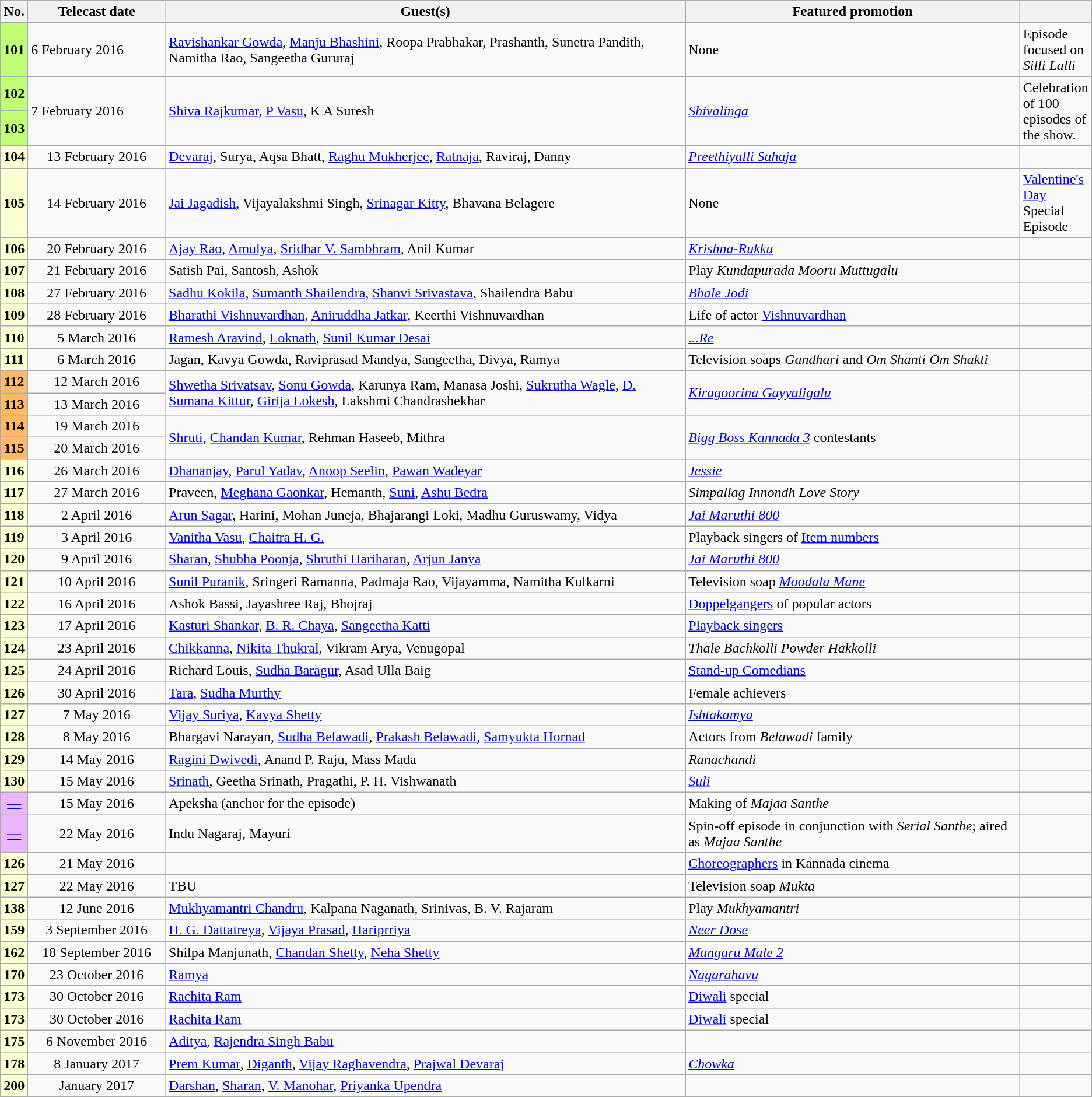<table class="wikitable sortable">
<tr>
<th style="width:2%">No.</th>
<th style="width:13%;">Telecast date</th>
<th style="width:50%">Guest(s)</th>
<th style="width:32%">Featured promotion</th>
<th style="width:3%"></th>
</tr>
<tr>
<th style="background: #beff73;">101</th>
<td>6 February 2016</td>
<td><a href='#'>Ravishankar Gowda</a>, <a href='#'>Manju Bhashini</a>, Roopa Prabhakar, Prashanth, Sunetra Pandith, Namitha Rao, Sangeetha Gururaj</td>
<td>None</td>
<td>Episode focused on <em>Silli Lalli</em></td>
</tr>
<tr>
<th style="background: #beff73;">102</th>
<td rowspan="2">7 February 2016</td>
<td rowspan="2"><a href='#'>Shiva Rajkumar</a>, <a href='#'>P Vasu</a>, K A Suresh</td>
<td rowspan="2"><em><a href='#'>Shivalinga</a></em></td>
<td rowspan="2">Celebration of 100 episodes of the show.</td>
</tr>
<tr>
<th style="background: #beff73;">103</th>
</tr>
<tr>
<th style="background: #fcffd1;">104</th>
<td align="center">13 February 2016</td>
<td><a href='#'>Devaraj</a>, Surya, Aqsa Bhatt, <a href='#'>Raghu Mukherjee</a>, <a href='#'>Ratnaja</a>, Raviraj, Danny</td>
<td><em><a href='#'>Preethiyalli Sahaja</a></em></td>
<td></td>
</tr>
<tr>
<th style="background: #fcffd1;">105</th>
<td align="center">14 February 2016</td>
<td><a href='#'>Jai Jagadish</a>, Vijayalakshmi Singh, <a href='#'>Srinagar Kitty</a>, Bhavana Belagere</td>
<td>None</td>
<td><a href='#'>Valentine's Day</a> Special Episode</td>
</tr>
<tr>
<th style="background: #fcffd1;">106</th>
<td align="center">20 February 2016</td>
<td><a href='#'>Ajay Rao</a>, <a href='#'>Amulya</a>, <a href='#'>Sridhar V. Sambhram</a>, Anil Kumar</td>
<td><em><a href='#'>Krishna-Rukku</a></em></td>
<td></td>
</tr>
<tr>
<th style="background: #fcffd1;">107</th>
<td align="center">21 February 2016</td>
<td>Satish Pai, Santosh, Ashok</td>
<td>Play <em>Kundapurada Mooru Muttugalu</em></td>
<td></td>
</tr>
<tr>
<th style="background: #fcffd1;">108</th>
<td align="center">27 February 2016</td>
<td><a href='#'>Sadhu Kokila</a>, <a href='#'>Sumanth Shailendra</a>, <a href='#'>Shanvi Srivastava</a>, Shailendra Babu</td>
<td><em><a href='#'>Bhale Jodi</a></em></td>
<td></td>
</tr>
<tr>
<th style="background: #fcffd1;">109</th>
<td align="center">28 February 2016</td>
<td><a href='#'>Bharathi Vishnuvardhan</a>, <a href='#'>Aniruddha Jatkar</a>, Keerthi Vishnuvardhan</td>
<td>Life of actor <a href='#'>Vishnuvardhan</a></td>
<td></td>
</tr>
<tr>
<th style="background: #fcffd1;">110</th>
<td align="center">5 March 2016</td>
<td><a href='#'>Ramesh Aravind</a>, <a href='#'>Loknath</a>, <a href='#'>Sunil Kumar Desai</a></td>
<td><em><a href='#'>...Re</a></em></td>
<td></td>
</tr>
<tr>
<th style="background: #fcffd1;">111</th>
<td align="center">6 March 2016</td>
<td>Jagan, Kavya Gowda, Raviprasad Mandya, Sangeetha, Divya, Ramya</td>
<td>Television soaps <em>Gandhari</em> and <em>Om Shanti Om Shakti</em></td>
<td></td>
</tr>
<tr>
<th style="background: #ffb962;">112</th>
<td align="center">12 March 2016</td>
<td rowspan="2"><a href='#'>Shwetha Srivatsav</a>, <a href='#'>Sonu Gowda</a>, Karunya Ram, Manasa Joshi, <a href='#'>Sukrutha Wagle</a>, <a href='#'>D. Sumana Kittur</a>, <a href='#'>Girija Lokesh</a>, Lakshmi Chandrashekhar</td>
<td rowspan="2"><em><a href='#'>Kiragoorina Gayyaligalu</a></em></td>
<td rowspan="2"></td>
</tr>
<tr>
<th style="background: #ffb962;">113</th>
<td align="center">13 March 2016</td>
</tr>
<tr>
<th style="background: #ffb962;">114</th>
<td align="center">19 March 2016</td>
<td rowspan="2"><a href='#'>Shruti</a>, <a href='#'>Chandan Kumar</a>, Rehman Haseeb, Mithra</td>
<td rowspan="2"><em><a href='#'>Bigg Boss Kannada 3</a></em> contestants</td>
<td rowspan="2"></td>
</tr>
<tr>
<th style="background: #ffb962;">115</th>
<td align="center">20 March 2016</td>
</tr>
<tr>
<th style="background: #fcffd1;">116</th>
<td align="center">26 March 2016</td>
<td><a href='#'>Dhananjay</a>, <a href='#'>Parul Yadav</a>, <a href='#'>Anoop Seelin</a>, <a href='#'>Pawan Wadeyar</a></td>
<td><em><a href='#'>Jessie</a></em></td>
<td></td>
</tr>
<tr>
<th style="background: #fcffd1;">117</th>
<td align="center">27 March 2016</td>
<td>Praveen, <a href='#'>Meghana Gaonkar</a>, Hemanth, <a href='#'>Suni</a>, <a href='#'>Ashu Bedra</a></td>
<td><em>Simpallag Innondh Love Story</em></td>
<td></td>
</tr>
<tr>
<th style="background: #fcffd1;">118</th>
<td align="center">2 April 2016</td>
<td><a href='#'>Arun Sagar</a>, Harini, Mohan Juneja, Bhajarangi Loki, Madhu Guruswamy, Vidya</td>
<td><em><a href='#'>Jai Maruthi 800</a></em></td>
<td></td>
</tr>
<tr>
<th style="background: #fcffd1;">119</th>
<td align="center">3 April 2016</td>
<td><a href='#'>Vanitha Vasu</a>, <a href='#'>Chaitra H. G.</a></td>
<td>Playback singers of <a href='#'>Item numbers</a></td>
<td></td>
</tr>
<tr>
<th style="background: #fcffd1;">120</th>
<td align="center">9 April 2016</td>
<td><a href='#'>Sharan</a>, <a href='#'>Shubha Poonja</a>, <a href='#'>Shruthi Hariharan</a>, <a href='#'>Arjun Janya</a></td>
<td><em><a href='#'>Jai Maruthi 800</a></em></td>
<td></td>
</tr>
<tr>
<th style="background: #fcffd1;">121</th>
<td align="center">10 April 2016</td>
<td><a href='#'>Sunil Puranik</a>, Sringeri Ramanna, Padmaja Rao, Vijayamma, Namitha Kulkarni</td>
<td>Television soap <em><a href='#'>Moodala Mane</a></em></td>
<td></td>
</tr>
<tr>
<th style="background: #fcffd1;">122</th>
<td align="center">16 April 2016</td>
<td>Ashok Bassi, Jayashree Raj, Bhojraj</td>
<td><a href='#'>Doppelgangers</a> of popular actors</td>
<td></td>
</tr>
<tr>
<th style="background: #fcffd1;">123</th>
<td align="center">17 April 2016</td>
<td><a href='#'>Kasturi Shankar</a>, <a href='#'>B. R. Chaya</a>, <a href='#'>Sangeetha Katti</a></td>
<td><a href='#'>Playback singers</a></td>
<td></td>
</tr>
<tr>
<th style="background: #fcffd1;">124</th>
<td align="center">23 April 2016</td>
<td><a href='#'>Chikkanna</a>, <a href='#'>Nikita Thukral</a>, Vikram Arya, Venugopal</td>
<td><em>Thale Bachkolli Powder Hakkolli</em></td>
<td></td>
</tr>
<tr>
<th style="background: #fcffd1;">125</th>
<td align="center">24 April 2016</td>
<td>Richard Louis, <a href='#'>Sudha Baragur</a>, Asad Ulla Baig</td>
<td><a href='#'>Stand-up Comedians</a></td>
<td></td>
</tr>
<tr>
<th style="background: #fcffd1;">126</th>
<td align="center">30 April 2016</td>
<td><a href='#'>Tara</a>, <a href='#'>Sudha Murthy</a></td>
<td>Female achievers</td>
<td></td>
</tr>
<tr>
<th style="background: #fcffd1;">127</th>
<td align="center">7 May 2016</td>
<td><a href='#'>Vijay Suriya</a>, <a href='#'>Kavya Shetty</a></td>
<td><em><a href='#'>Ishtakamya</a></em></td>
<td></td>
</tr>
<tr>
<th style="background: #fcffd1;">128</th>
<td align="center">8 May 2016</td>
<td>Bhargavi Narayan, <a href='#'>Sudha Belawadi</a>, <a href='#'>Prakash Belawadi</a>, <a href='#'>Samyukta Hornad</a></td>
<td>Actors from <em>Belawadi</em> family</td>
<td></td>
</tr>
<tr>
<th style="background: #fcffd1;">129</th>
<td align="center">14 May 2016</td>
<td><a href='#'>Ragini Dwivedi</a>, Anand P. Raju, Mass Mada</td>
<td><em>Ranachandi</em></td>
<td></td>
</tr>
<tr>
<th style="background: #fcffd1;">130</th>
<td align="center">15 May 2016</td>
<td><a href='#'>Srinath</a>, Geetha Srinath, Pragathi, P. H. Vishwanath</td>
<td><em><a href='#'>Suli</a></em></td>
<td></td>
</tr>
<tr>
<th style="background: #ecb5ff;"><a href='#'>—</a></th>
<td align="center">15 May 2016</td>
<td>Apeksha (anchor for the episode)</td>
<td>Making of <em>Majaa Santhe</em></td>
<td></td>
</tr>
<tr>
<th style="background: #ecb5ff;"><a href='#'>—</a></th>
<td align="center">22 May 2016</td>
<td>Indu Nagaraj, Mayuri</td>
<td>Spin-off episode in conjunction with <em>Serial Santhe</em>; aired as <em>Majaa Santhe</em></td>
<td></td>
</tr>
<tr>
<th style="background: #fcffd1;">126</th>
<td align="center">21 May 2016</td>
<td></td>
<td><a href='#'>Choreographers</a> in Kannada cinema</td>
<td></td>
</tr>
<tr>
<th style="background: #fcffd1;">127</th>
<td align="center">22 May 2016</td>
<td>TBU</td>
<td>Television soap <em>Mukta</em></td>
<td></td>
</tr>
<tr>
<th style="background: #fcffd1;">138</th>
<td align="center">12 June 2016</td>
<td><a href='#'>Mukhyamantri Chandru</a>, Kalpana Naganath, Srinivas, B. V. Rajaram</td>
<td>Play <em>Mukhyamantri</em></td>
<td></td>
</tr>
<tr>
<th style="background: #fcffd1;">159</th>
<td align="center">3 September 2016</td>
<td><a href='#'>H. G. Dattatreya</a>, <a href='#'>Vijaya Prasad</a>, <a href='#'>Hariprriya</a></td>
<td><em><a href='#'>Neer Dose</a></em></td>
<td></td>
</tr>
<tr>
<th style="background: #fcffd1;">162</th>
<td align="center">18 September 2016</td>
<td>Shilpa Manjunath, <a href='#'>Chandan Shetty</a>, <a href='#'>Neha Shetty</a></td>
<td><em><a href='#'>Mungaru Male 2</a></em></td>
<td></td>
</tr>
<tr>
<th style="background: #fcffd1;">170</th>
<td align="center">23 October 2016</td>
<td><a href='#'>Ramya</a></td>
<td><em><a href='#'>Nagarahavu</a></em></td>
<td></td>
</tr>
<tr>
<th style="background: #fcffd1;">173</th>
<td align="center">30 October 2016</td>
<td><a href='#'>Rachita Ram</a></td>
<td><a href='#'>Diwali</a> special</td>
<td></td>
</tr>
<tr>
<th style="background: #fcffd1;">173</th>
<td align="center">30 October 2016</td>
<td><a href='#'>Rachita Ram</a></td>
<td><a href='#'>Diwali</a> special</td>
<td></td>
</tr>
<tr>
<th style="background: #fcffd1;">175</th>
<td align="center">6 November 2016</td>
<td><a href='#'>Aditya</a>, <a href='#'>Rajendra Singh Babu</a></td>
<td></td>
<td></td>
</tr>
<tr>
<th style="background: #fcffd1;">178</th>
<td align="center">8 January 2017</td>
<td><a href='#'>Prem Kumar</a>, <a href='#'>Diganth</a>, <a href='#'>Vijay Raghavendra</a>, <a href='#'>Prajwal Devaraj</a></td>
<td><em><a href='#'>Chowka</a></em></td>
<td></td>
</tr>
<tr>
<th style="background: #fcffd1;">200</th>
<td align="center">January 2017</td>
<td><a href='#'>Darshan</a>, <a href='#'>Sharan</a>, <a href='#'>V. Manohar</a>, <a href='#'>Priyanka Upendra</a></td>
<td></td>
<td></td>
</tr>
<tr>
</tr>
</table>
